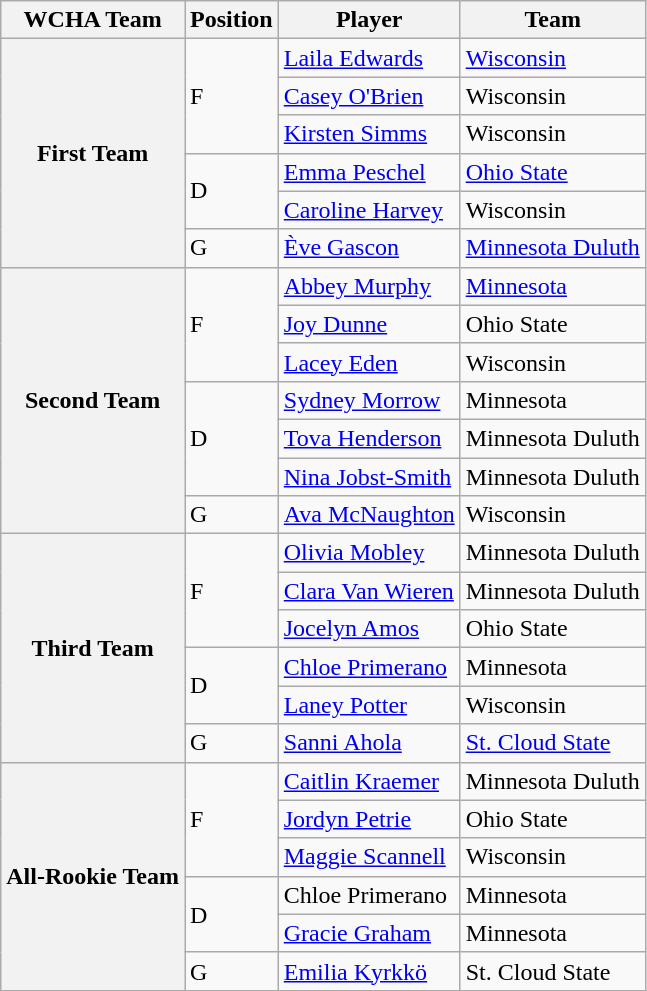<table class="wikitable">
<tr>
<th scope="col">WCHA Team</th>
<th scope="col">Position</th>
<th scope="col">Player</th>
<th scope="col">Team</th>
</tr>
<tr>
<th scope="rowgroup" rowspan="6">First Team</th>
<td rowspan="3">F</td>
<td><a href='#'>Laila Edwards</a></td>
<td><a href='#'>Wisconsin</a></td>
</tr>
<tr>
<td><a href='#'>Casey O'Brien</a></td>
<td>Wisconsin</td>
</tr>
<tr>
<td><a href='#'>Kirsten Simms</a></td>
<td>Wisconsin</td>
</tr>
<tr>
<td rowspan="2">D</td>
<td><a href='#'>Emma Peschel</a></td>
<td><a href='#'>Ohio State</a></td>
</tr>
<tr>
<td><a href='#'>Caroline Harvey</a></td>
<td>Wisconsin</td>
</tr>
<tr>
<td>G</td>
<td><a href='#'>Ève Gascon</a></td>
<td><a href='#'>Minnesota Duluth</a></td>
</tr>
<tr>
<th scope="rowgroup" rowspan="7">Second Team</th>
<td rowspan="3">F</td>
<td><a href='#'>Abbey Murphy</a></td>
<td><a href='#'>Minnesota</a></td>
</tr>
<tr>
<td><a href='#'>Joy Dunne</a></td>
<td>Ohio State</td>
</tr>
<tr>
<td><a href='#'>Lacey Eden</a></td>
<td>Wisconsin</td>
</tr>
<tr>
<td rowspan="3">D</td>
<td><a href='#'>Sydney Morrow</a></td>
<td>Minnesota</td>
</tr>
<tr>
<td><a href='#'>Tova Henderson</a></td>
<td>Minnesota Duluth</td>
</tr>
<tr>
<td><a href='#'>Nina Jobst-Smith</a></td>
<td>Minnesota Duluth</td>
</tr>
<tr>
<td>G</td>
<td><a href='#'>Ava McNaughton</a></td>
<td>Wisconsin</td>
</tr>
<tr>
<th scope="rowgroup" rowspan="6">Third Team</th>
<td rowspan="3">F</td>
<td><a href='#'>Olivia Mobley</a></td>
<td>Minnesota Duluth</td>
</tr>
<tr>
<td><a href='#'>Clara Van Wieren</a></td>
<td>Minnesota Duluth</td>
</tr>
<tr>
<td><a href='#'>Jocelyn Amos</a></td>
<td>Ohio State</td>
</tr>
<tr>
<td rowspan="2">D</td>
<td><a href='#'>Chloe Primerano</a></td>
<td>Minnesota</td>
</tr>
<tr>
<td><a href='#'>Laney Potter</a></td>
<td>Wisconsin</td>
</tr>
<tr>
<td>G</td>
<td><a href='#'>Sanni Ahola</a></td>
<td><a href='#'>St. Cloud State</a></td>
</tr>
<tr>
<th scope="rowgroup" rowspan="6">All-Rookie Team</th>
<td rowspan="3">F</td>
<td><a href='#'>Caitlin Kraemer</a></td>
<td>Minnesota Duluth</td>
</tr>
<tr>
<td><a href='#'>Jordyn Petrie</a></td>
<td>Ohio State</td>
</tr>
<tr>
<td><a href='#'>Maggie Scannell</a></td>
<td>Wisconsin</td>
</tr>
<tr>
<td rowspan="2">D</td>
<td>Chloe Primerano</td>
<td>Minnesota</td>
</tr>
<tr>
<td><a href='#'>Gracie Graham</a></td>
<td>Minnesota</td>
</tr>
<tr>
<td>G</td>
<td><a href='#'>Emilia Kyrkkö</a></td>
<td>St. Cloud State</td>
</tr>
</table>
